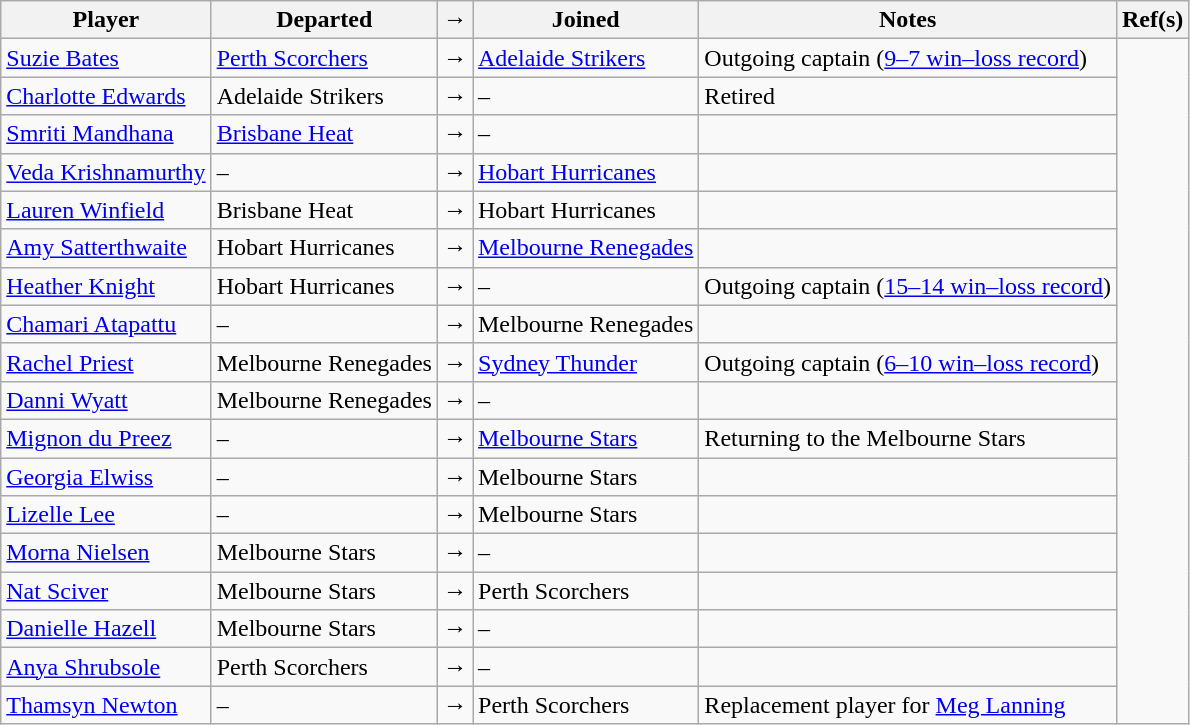<table class="wikitable">
<tr>
<th>Player</th>
<th>Departed</th>
<th>→</th>
<th>Joined</th>
<th>Notes</th>
<th>Ref(s)</th>
</tr>
<tr>
<td><a href='#'>Suzie Bates</a></td>
<td><a href='#'>Perth Scorchers</a></td>
<td>→</td>
<td><a href='#'>Adelaide Strikers</a></td>
<td>Outgoing captain (<a href='#'>9–7 win–loss record</a>)</td>
<td rowspan="18"></td>
</tr>
<tr>
<td><a href='#'>Charlotte Edwards</a></td>
<td>Adelaide Strikers</td>
<td>→</td>
<td>–</td>
<td>Retired</td>
</tr>
<tr>
<td><a href='#'>Smriti Mandhana</a></td>
<td><a href='#'>Brisbane Heat</a></td>
<td>→</td>
<td>–</td>
<td></td>
</tr>
<tr>
<td><a href='#'>Veda Krishnamurthy</a></td>
<td>–</td>
<td>→</td>
<td><a href='#'>Hobart Hurricanes</a></td>
<td></td>
</tr>
<tr>
<td><a href='#'>Lauren Winfield</a></td>
<td>Brisbane Heat</td>
<td>→</td>
<td>Hobart Hurricanes</td>
<td></td>
</tr>
<tr>
<td><a href='#'>Amy Satterthwaite</a></td>
<td>Hobart Hurricanes</td>
<td>→</td>
<td><a href='#'>Melbourne Renegades</a></td>
<td></td>
</tr>
<tr>
<td><a href='#'>Heather Knight</a></td>
<td>Hobart Hurricanes</td>
<td>→</td>
<td>–</td>
<td>Outgoing captain (<a href='#'>15–14 win–loss record</a>)</td>
</tr>
<tr>
<td><a href='#'>Chamari Atapattu</a></td>
<td>–</td>
<td>→</td>
<td>Melbourne Renegades</td>
<td></td>
</tr>
<tr>
<td><a href='#'>Rachel Priest</a></td>
<td>Melbourne Renegades</td>
<td>→</td>
<td><a href='#'>Sydney Thunder</a></td>
<td>Outgoing captain (<a href='#'>6–10 win–loss record</a>)</td>
</tr>
<tr>
<td><a href='#'>Danni Wyatt</a></td>
<td>Melbourne Renegades</td>
<td>→</td>
<td>–</td>
<td></td>
</tr>
<tr>
<td><a href='#'>Mignon du Preez</a></td>
<td>–</td>
<td>→</td>
<td><a href='#'>Melbourne Stars</a></td>
<td>Returning to the Melbourne Stars</td>
</tr>
<tr>
<td><a href='#'>Georgia Elwiss</a></td>
<td>–</td>
<td>→</td>
<td>Melbourne Stars</td>
<td></td>
</tr>
<tr>
<td><a href='#'>Lizelle Lee</a></td>
<td>–</td>
<td>→</td>
<td>Melbourne Stars</td>
<td></td>
</tr>
<tr>
<td><a href='#'>Morna Nielsen</a></td>
<td>Melbourne Stars</td>
<td>→</td>
<td>–</td>
<td></td>
</tr>
<tr>
<td><a href='#'>Nat Sciver</a></td>
<td>Melbourne Stars</td>
<td>→</td>
<td>Perth Scorchers</td>
<td></td>
</tr>
<tr>
<td><a href='#'>Danielle Hazell</a></td>
<td>Melbourne Stars</td>
<td>→</td>
<td>–</td>
<td></td>
</tr>
<tr>
<td><a href='#'>Anya Shrubsole</a></td>
<td>Perth Scorchers</td>
<td>→</td>
<td>–</td>
<td></td>
</tr>
<tr>
<td><a href='#'>Thamsyn Newton</a></td>
<td>–</td>
<td>→</td>
<td>Perth Scorchers</td>
<td>Replacement player for <a href='#'>Meg Lanning</a></td>
</tr>
</table>
